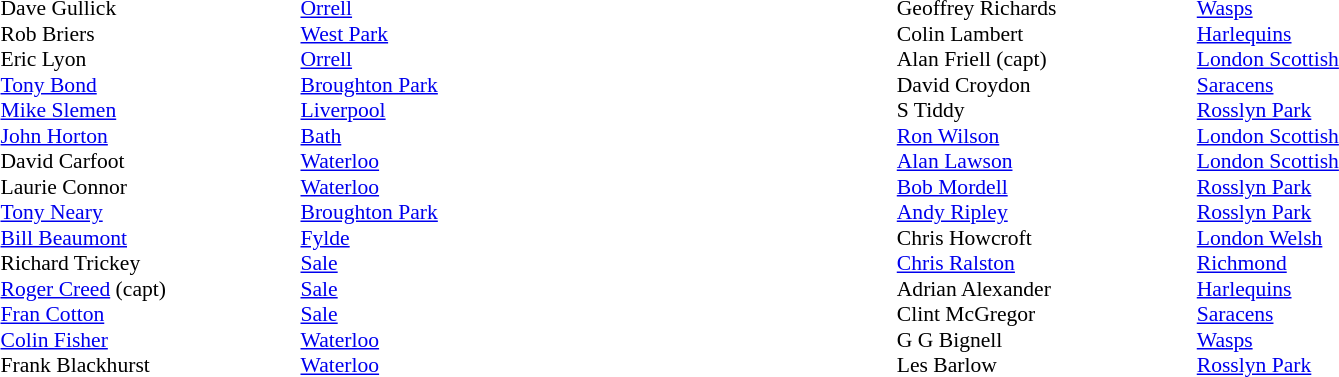<table width="80%">
<tr>
<td valign="top" width="50%"><br><table style="font-size: 90%" cellspacing="0" cellpadding="0">
<tr>
<th width="20"></th>
<th width="200"></th>
</tr>
<tr>
<td></td>
<td>Dave Gullick</td>
<td><a href='#'>Orrell</a></td>
</tr>
<tr>
<td></td>
<td>Rob Briers</td>
<td><a href='#'>West Park</a></td>
</tr>
<tr>
<td></td>
<td>Eric Lyon</td>
<td><a href='#'>Orrell</a></td>
</tr>
<tr>
<td></td>
<td><a href='#'>Tony Bond</a></td>
<td><a href='#'>Broughton Park</a></td>
</tr>
<tr>
<td></td>
<td><a href='#'>Mike Slemen</a></td>
<td><a href='#'>Liverpool</a></td>
</tr>
<tr>
<td></td>
<td><a href='#'>John Horton</a></td>
<td><a href='#'>Bath</a></td>
</tr>
<tr>
<td></td>
<td>David Carfoot</td>
<td><a href='#'>Waterloo</a></td>
</tr>
<tr>
<td></td>
<td>Laurie Connor</td>
<td><a href='#'>Waterloo</a></td>
</tr>
<tr>
<td></td>
<td><a href='#'>Tony Neary</a></td>
<td><a href='#'>Broughton Park</a></td>
</tr>
<tr>
<td></td>
<td><a href='#'>Bill Beaumont</a></td>
<td><a href='#'>Fylde</a></td>
</tr>
<tr>
<td></td>
<td>Richard Trickey</td>
<td><a href='#'>Sale</a></td>
</tr>
<tr>
<td></td>
<td><a href='#'>Roger Creed</a>  (capt)</td>
<td><a href='#'>Sale</a></td>
</tr>
<tr>
<td></td>
<td><a href='#'>Fran Cotton</a></td>
<td><a href='#'>Sale</a></td>
</tr>
<tr>
<td></td>
<td><a href='#'>Colin Fisher</a></td>
<td><a href='#'>Waterloo</a></td>
</tr>
<tr>
<td></td>
<td>Frank Blackhurst</td>
<td><a href='#'>Waterloo</a></td>
</tr>
<tr>
</tr>
</table>
</td>
<td valign="top" width="50%"><br><table style="font-size: 90%" cellspacing="0" cellpadding="0" align="center">
<tr>
<th width="20"></th>
<th width="200"></th>
</tr>
<tr>
<td></td>
<td>Geoffrey Richards</td>
<td><a href='#'>Wasps</a></td>
</tr>
<tr>
<td></td>
<td>Colin Lambert</td>
<td><a href='#'>Harlequins</a></td>
</tr>
<tr>
<td></td>
<td>Alan Friell (capt)</td>
<td><a href='#'>London Scottish</a></td>
</tr>
<tr>
<td></td>
<td>David Croydon</td>
<td><a href='#'>Saracens</a></td>
</tr>
<tr>
<td></td>
<td>S Tiddy</td>
<td><a href='#'>Rosslyn Park</a></td>
</tr>
<tr>
<td></td>
<td><a href='#'>Ron Wilson</a></td>
<td><a href='#'>London Scottish</a></td>
</tr>
<tr>
<td></td>
<td><a href='#'>Alan Lawson</a></td>
<td><a href='#'>London Scottish</a></td>
</tr>
<tr>
<td></td>
<td><a href='#'>Bob Mordell</a></td>
<td><a href='#'>Rosslyn Park</a></td>
</tr>
<tr>
<td></td>
<td><a href='#'>Andy Ripley</a></td>
<td><a href='#'>Rosslyn Park</a></td>
</tr>
<tr>
<td></td>
<td>Chris Howcroft</td>
<td><a href='#'>London Welsh</a></td>
</tr>
<tr>
<td></td>
<td><a href='#'>Chris Ralston</a></td>
<td><a href='#'>Richmond</a></td>
</tr>
<tr>
<td></td>
<td>Adrian Alexander</td>
<td><a href='#'>Harlequins</a></td>
</tr>
<tr>
<td></td>
<td>Clint McGregor</td>
<td><a href='#'>Saracens</a></td>
</tr>
<tr>
<td></td>
<td>G G Bignell</td>
<td><a href='#'>Wasps</a></td>
</tr>
<tr>
<td></td>
<td>Les Barlow</td>
<td><a href='#'>Rosslyn Park</a></td>
</tr>
</table>
</td>
</tr>
</table>
